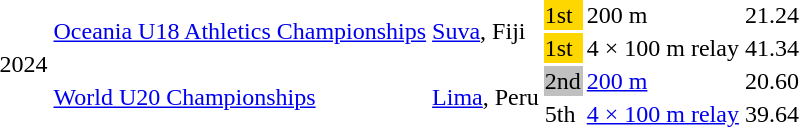<table>
<tr>
<td rowspan=4>2024</td>
<td rowspan=2><a href='#'>Oceania U18 Athletics Championships</a></td>
<td rowspan=2><a href='#'>Suva</a>, Fiji</td>
<td bgcolor=gold>1st</td>
<td>200 m</td>
<td>21.24</td>
<td></td>
</tr>
<tr>
<td bgcolor=gold>1st</td>
<td>4 × 100 m relay</td>
<td>41.34</td>
<td></td>
</tr>
<tr>
<td rowspan=2><a href='#'>World U20 Championships</a></td>
<td rowspan=2><a href='#'>Lima</a>, Peru</td>
<td bgcolor=silver>2nd</td>
<td><a href='#'>200 m</a></td>
<td>20.60</td>
<td></td>
</tr>
<tr>
<td>5th</td>
<td><a href='#'>4 × 100 m relay</a></td>
<td>39.64</td>
<td></td>
</tr>
<tr>
</tr>
</table>
